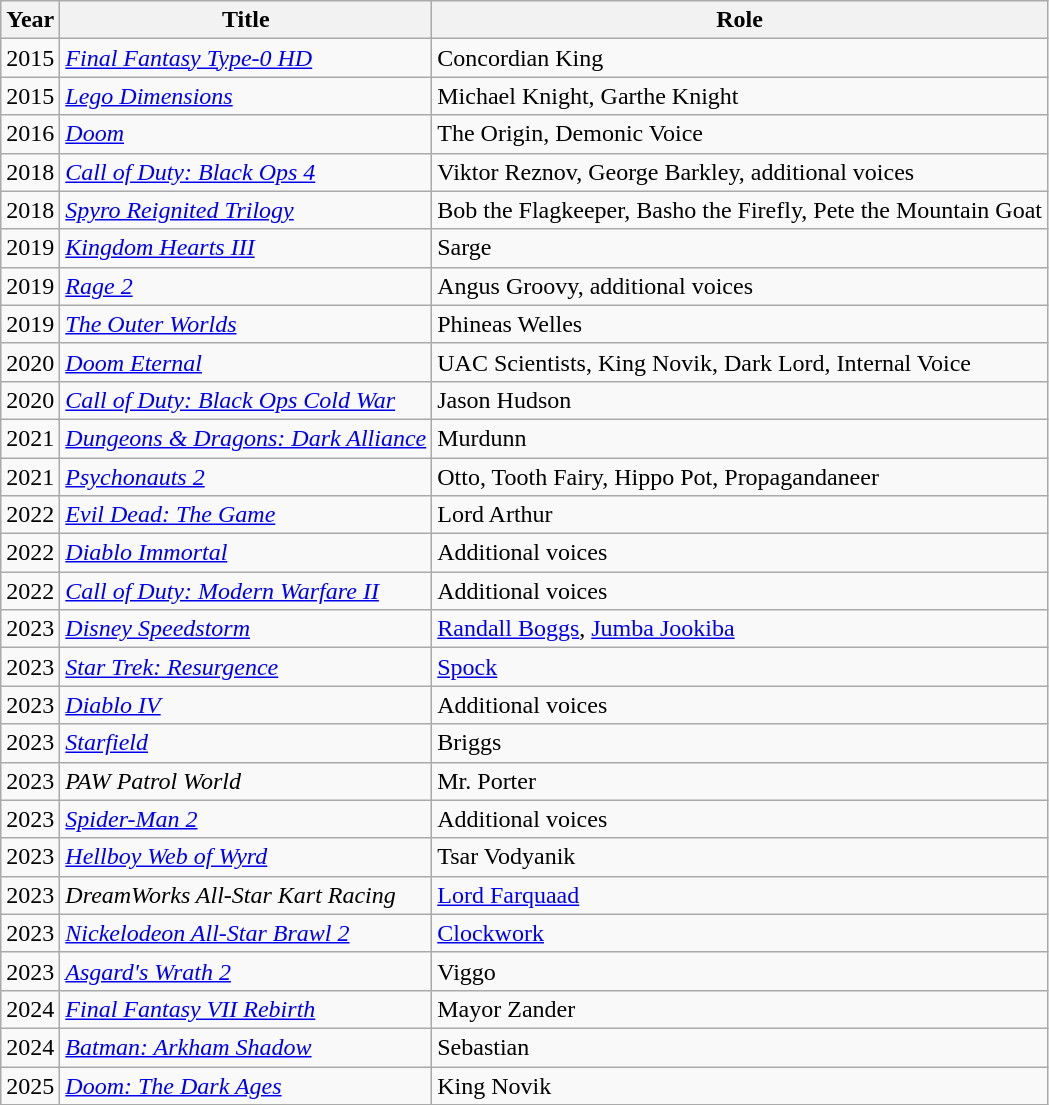<table class="wikitable sortable">
<tr>
<th>Year</th>
<th>Title</th>
<th>Role</th>
</tr>
<tr>
<td>2015</td>
<td><em><a href='#'>Final Fantasy Type-0 HD</a></em></td>
<td>Concordian King</td>
</tr>
<tr>
<td>2015</td>
<td><em><a href='#'>Lego Dimensions</a></em></td>
<td>Michael Knight, Garthe Knight</td>
</tr>
<tr>
<td>2016</td>
<td><em><a href='#'>Doom</a></em></td>
<td>The Origin, Demonic Voice</td>
</tr>
<tr>
<td>2018</td>
<td><em><a href='#'>Call of Duty: Black Ops 4</a></em></td>
<td>Viktor Reznov, George Barkley, additional voices</td>
</tr>
<tr>
<td>2018</td>
<td><em><a href='#'>Spyro Reignited Trilogy</a></em></td>
<td>Bob the Flagkeeper, Basho the Firefly, Pete the Mountain Goat</td>
</tr>
<tr>
<td>2019</td>
<td><em><a href='#'>Kingdom Hearts III</a></em></td>
<td>Sarge</td>
</tr>
<tr>
<td>2019</td>
<td><em><a href='#'>Rage 2</a></em></td>
<td>Angus Groovy, additional voices</td>
</tr>
<tr>
<td>2019</td>
<td><em><a href='#'>The Outer Worlds</a></em></td>
<td>Phineas Welles</td>
</tr>
<tr>
<td>2020</td>
<td><em><a href='#'>Doom Eternal</a></em></td>
<td>UAC Scientists, King Novik, Dark Lord, Internal Voice</td>
</tr>
<tr>
<td>2020</td>
<td><em><a href='#'>Call of Duty: Black Ops Cold War</a></em></td>
<td>Jason Hudson</td>
</tr>
<tr>
<td>2021</td>
<td><em><a href='#'>Dungeons & Dragons: Dark Alliance</a></em></td>
<td>Murdunn</td>
</tr>
<tr>
<td>2021</td>
<td><em><a href='#'>Psychonauts 2</a></em></td>
<td>Otto, Tooth Fairy, Hippo Pot, Propagandaneer</td>
</tr>
<tr>
<td>2022</td>
<td><em><a href='#'>Evil Dead: The Game</a></em></td>
<td>Lord Arthur</td>
</tr>
<tr>
<td>2022</td>
<td><em><a href='#'>Diablo Immortal</a></em></td>
<td>Additional voices</td>
</tr>
<tr>
<td>2022</td>
<td><em><a href='#'>Call of Duty: Modern Warfare II</a></em></td>
<td>Additional voices</td>
</tr>
<tr>
<td>2023</td>
<td><em><a href='#'>Disney Speedstorm</a></em></td>
<td><a href='#'>Randall Boggs</a>, <a href='#'>Jumba Jookiba</a></td>
</tr>
<tr>
<td>2023</td>
<td><em><a href='#'>Star Trek: Resurgence</a></em></td>
<td><a href='#'>Spock</a></td>
</tr>
<tr>
<td>2023</td>
<td><em><a href='#'>Diablo IV</a></em></td>
<td>Additional voices</td>
</tr>
<tr>
<td>2023</td>
<td><em><a href='#'>Starfield</a></em></td>
<td>Briggs</td>
</tr>
<tr>
<td>2023</td>
<td><em>PAW Patrol World</em></td>
<td>Mr. Porter</td>
</tr>
<tr>
<td>2023</td>
<td><em><a href='#'>Spider-Man 2</a></em></td>
<td>Additional voices</td>
</tr>
<tr>
<td>2023</td>
<td><em><a href='#'>Hellboy Web of Wyrd</a></em></td>
<td>Tsar Vodyanik</td>
</tr>
<tr>
<td>2023</td>
<td><em>DreamWorks All-Star Kart Racing</em></td>
<td><a href='#'>Lord Farquaad</a></td>
</tr>
<tr>
<td>2023</td>
<td><em><a href='#'>Nickelodeon All-Star Brawl 2</a></em></td>
<td><a href='#'>Clockwork</a></td>
</tr>
<tr>
<td>2023</td>
<td><em><a href='#'>Asgard's Wrath 2</a></em></td>
<td>Viggo</td>
</tr>
<tr>
<td>2024</td>
<td><em><a href='#'>Final Fantasy VII Rebirth</a></em></td>
<td>Mayor Zander</td>
</tr>
<tr>
<td>2024</td>
<td><em><a href='#'>Batman: Arkham Shadow</a></em></td>
<td>Sebastian</td>
</tr>
<tr>
<td>2025</td>
<td><em><a href='#'>Doom: The Dark Ages</a></em></td>
<td>King Novik</td>
</tr>
</table>
